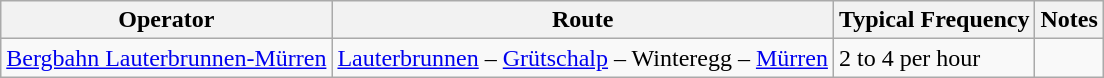<table class="wikitable vatop">
<tr>
<th>Operator</th>
<th>Route</th>
<th>Typical Frequency</th>
<th>Notes</th>
</tr>
<tr>
<td><a href='#'>Bergbahn Lauterbrunnen-Mürren</a></td>
<td><a href='#'>Lauterbrunnen</a> – <a href='#'>Grütschalp</a> – Winteregg – <a href='#'>Mürren</a></td>
<td>2 to 4 per hour</td>
<td></td>
</tr>
</table>
